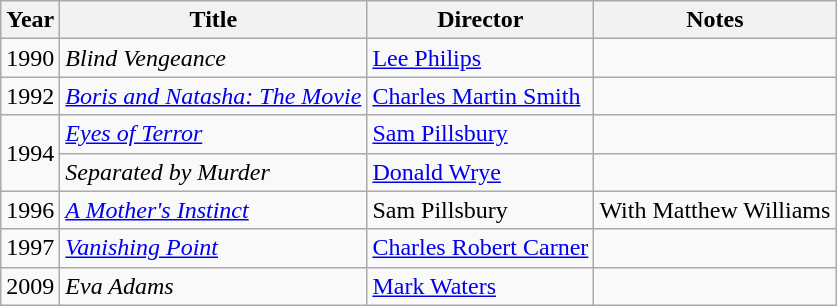<table class="wikitable">
<tr>
<th>Year</th>
<th>Title</th>
<th>Director</th>
<th>Notes</th>
</tr>
<tr>
<td>1990</td>
<td><em>Blind Vengeance</em></td>
<td><a href='#'>Lee Philips</a></td>
<td></td>
</tr>
<tr>
<td>1992</td>
<td><em><a href='#'>Boris and Natasha: The Movie</a></em></td>
<td><a href='#'>Charles Martin Smith</a></td>
<td></td>
</tr>
<tr>
<td rowspan=2>1994</td>
<td><em><a href='#'>Eyes of Terror</a></em></td>
<td><a href='#'>Sam Pillsbury</a></td>
<td></td>
</tr>
<tr>
<td><em>Separated by Murder</em></td>
<td><a href='#'>Donald Wrye</a></td>
<td></td>
</tr>
<tr>
<td>1996</td>
<td><em><a href='#'>A Mother's Instinct</a></em></td>
<td>Sam Pillsbury</td>
<td>With Matthew Williams</td>
</tr>
<tr>
<td>1997</td>
<td><em><a href='#'>Vanishing Point</a></em></td>
<td><a href='#'>Charles Robert Carner</a></td>
<td></td>
</tr>
<tr>
<td>2009</td>
<td><em>Eva Adams</em></td>
<td><a href='#'>Mark Waters</a></td>
<td></td>
</tr>
</table>
